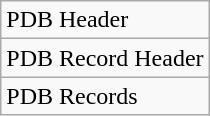<table class="wikitable" border="1">
<tr>
<td>PDB Header</td>
</tr>
<tr>
<td>PDB Record Header</td>
</tr>
<tr>
<td>PDB Records</td>
</tr>
</table>
